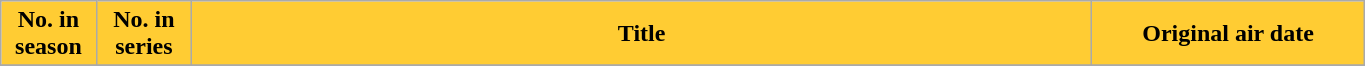<table class="wikitable plainrowheaders" style="width:72%;">
<tr>
<th scope="col" style="background-color: #ffcc33;" width=7%>No. in<br>season</th>
<th scope="col" style="background-color: #ffcc33;" width=7%>No. in<br>series</th>
<th scope="col" style="background-color: #ffcc33;">Title</th>
<th scope="col" style="background-color: #ffcc33;" width=20%>Original air date</th>
</tr>
<tr>
</tr>
</table>
